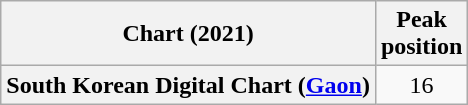<table class="wikitable plainrowheaders" style="text-align:center">
<tr>
<th scope="col">Chart (2021)</th>
<th scope="col">Peak<br>position</th>
</tr>
<tr>
<th scope="row">South Korean Digital Chart (<a href='#'>Gaon</a>)</th>
<td>16</td>
</tr>
</table>
